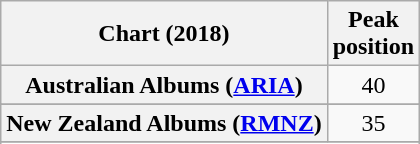<table class="wikitable sortable plainrowheaders" style="text-align:center">
<tr>
<th scope="col">Chart (2018)</th>
<th scope="col">Peak<br> position</th>
</tr>
<tr>
<th scope="row">Australian Albums (<a href='#'>ARIA</a>)</th>
<td>40</td>
</tr>
<tr>
</tr>
<tr>
</tr>
<tr>
</tr>
<tr>
</tr>
<tr>
<th scope="row">New Zealand Albums (<a href='#'>RMNZ</a>)</th>
<td>35</td>
</tr>
<tr>
</tr>
<tr>
</tr>
<tr>
</tr>
<tr>
</tr>
</table>
